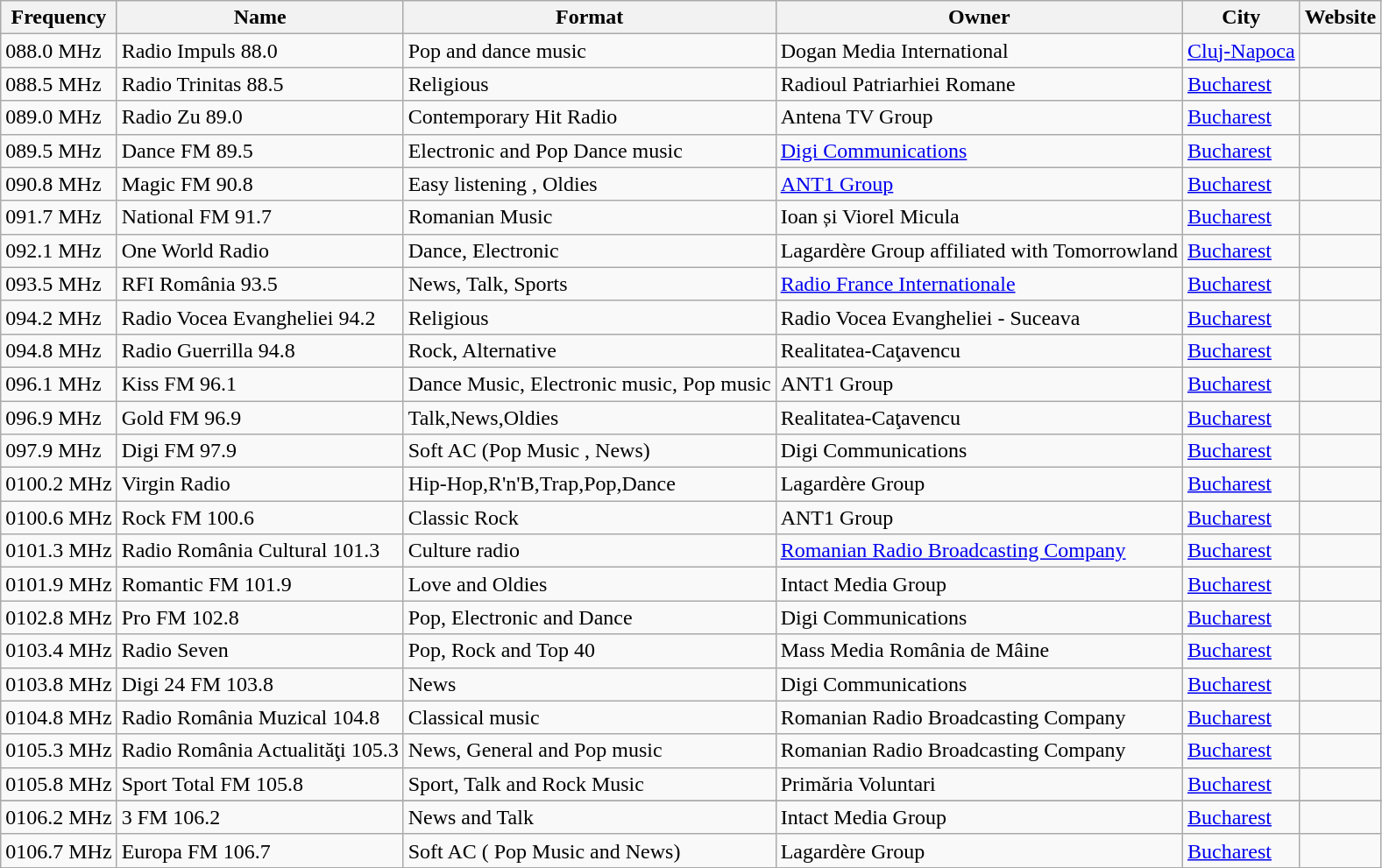<table class="wikitable sortable">
<tr>
<th>Frequency</th>
<th>Name</th>
<th>Format</th>
<th>Owner</th>
<th>City</th>
<th>Website</th>
</tr>
<tr>
<td><span>0</span>88.0 MHz</td>
<td>Radio Impuls 88.0</td>
<td>Pop and dance  music</td>
<td>Dogan Media International</td>
<td><a href='#'>Cluj-Napoca</a></td>
<td></td>
</tr>
<tr>
<td><span>0</span>88.5 MHz</td>
<td>Radio Trinitas 88.5</td>
<td>Religious</td>
<td>Radioul Patriarhiei Romane</td>
<td><a href='#'>Bucharest</a></td>
<td></td>
</tr>
<tr>
<td><span>0</span>89.0 MHz</td>
<td>Radio Zu 89.0</td>
<td>Contemporary Hit Radio</td>
<td>Antena TV Group</td>
<td><a href='#'>Bucharest</a></td>
<td></td>
</tr>
<tr>
<td><span>0</span>89.5 MHz</td>
<td>Dance FM 89.5</td>
<td>Electronic and Pop Dance music</td>
<td><a href='#'>Digi Communications</a></td>
<td><a href='#'>Bucharest</a></td>
<td></td>
</tr>
<tr>
<td><span>0</span>90.8 MHz</td>
<td>Magic FM 90.8</td>
<td>Easy listening , Oldies</td>
<td><a href='#'>ANT1 Group</a></td>
<td><a href='#'>Bucharest</a></td>
<td></td>
</tr>
<tr>
<td><span>0</span>91.7 MHz</td>
<td>National FM 91.7</td>
<td>Romanian Music</td>
<td>Ioan și Viorel Micula</td>
<td><a href='#'>Bucharest</a></td>
<td></td>
</tr>
<tr>
<td><span>0</span>92.1 MHz</td>
<td>One World Radio</td>
<td>Dance, Electronic</td>
<td>Lagardère Group affiliated with Tomorrowland</td>
<td><a href='#'>Bucharest</a></td>
<td></td>
</tr>
<tr>
<td><span>0</span>93.5 MHz</td>
<td>RFI România 93.5</td>
<td>News, Talk, Sports</td>
<td><a href='#'>Radio France Internationale</a></td>
<td><a href='#'>Bucharest</a></td>
<td></td>
</tr>
<tr>
<td><span>0</span>94.2 MHz</td>
<td>Radio Vocea Evangheliei 94.2</td>
<td>Religious</td>
<td>Radio Vocea Evangheliei - Suceava</td>
<td><a href='#'>Bucharest</a></td>
<td></td>
</tr>
<tr>
<td><span>0</span>94.8 MHz</td>
<td>Radio Guerrilla 94.8</td>
<td>Rock, Alternative</td>
<td>Realitatea-Caţavencu</td>
<td><a href='#'>Bucharest</a></td>
<td></td>
</tr>
<tr>
<td><span>0</span>96.1 MHz</td>
<td>Kiss FM 96.1</td>
<td>Dance Music, Electronic music, Pop music</td>
<td>ANT1 Group</td>
<td><a href='#'>Bucharest</a></td>
<td></td>
</tr>
<tr>
<td><span>0</span>96.9 MHz</td>
<td>Gold FM 96.9</td>
<td>Talk,News,Oldies</td>
<td>Realitatea-Caţavencu</td>
<td><a href='#'>Bucharest</a></td>
<td></td>
</tr>
<tr>
<td><span>0</span>97.9 MHz</td>
<td>Digi FM 97.9</td>
<td>Soft AC (Pop Music , News)</td>
<td>Digi Communications</td>
<td><a href='#'>Bucharest</a></td>
<td></td>
</tr>
<tr>
<td><span>0</span>100.2 MHz</td>
<td>Virgin Radio</td>
<td>Hip-Hop,R'n'B,Trap,Pop,Dance</td>
<td>Lagardère Group</td>
<td><a href='#'>Bucharest</a></td>
<td></td>
</tr>
<tr>
<td><span>0</span>100.6 MHz</td>
<td>Rock FM 100.6</td>
<td>Classic Rock</td>
<td>ANT1 Group</td>
<td><a href='#'>Bucharest</a></td>
<td></td>
</tr>
<tr>
<td><span>0</span>101.3 MHz</td>
<td>Radio România Cultural 101.3</td>
<td>Culture radio</td>
<td><a href='#'>Romanian Radio Broadcasting Company</a></td>
<td><a href='#'>Bucharest</a></td>
<td></td>
</tr>
<tr>
<td><span>0</span>101.9 MHz</td>
<td>Romantic FM 101.9</td>
<td>Love and Oldies</td>
<td>Intact Media Group</td>
<td><a href='#'>Bucharest</a></td>
<td></td>
</tr>
<tr>
<td><span>0</span>102.8 MHz</td>
<td>Pro FM 102.8</td>
<td>Pop, Electronic and Dance</td>
<td>Digi Communications</td>
<td><a href='#'>Bucharest</a></td>
<td></td>
</tr>
<tr>
<td><span>0</span>103.4 MHz</td>
<td>Radio Seven</td>
<td>Pop, Rock and Top 40</td>
<td>Mass Media România de Mâine</td>
<td><a href='#'>Bucharest</a></td>
<td></td>
</tr>
<tr>
<td><span>0</span>103.8 MHz</td>
<td>Digi 24 FM 103.8</td>
<td>News</td>
<td>Digi Communications</td>
<td><a href='#'>Bucharest</a></td>
<td></td>
</tr>
<tr>
<td><span>0</span>104.8 MHz</td>
<td>Radio România Muzical 104.8</td>
<td>Classical music</td>
<td>Romanian Radio Broadcasting Company</td>
<td><a href='#'>Bucharest</a></td>
<td></td>
</tr>
<tr>
<td><span>0</span>105.3 MHz</td>
<td>Radio România Actualităţi 105.3</td>
<td>News, General and Pop music</td>
<td>Romanian Radio Broadcasting Company</td>
<td><a href='#'>Bucharest</a></td>
<td></td>
</tr>
<tr>
<td><span>0</span>105.8 MHz</td>
<td>Sport Total FM 105.8</td>
<td>Sport, Talk and Rock Music</td>
<td>Primăria Voluntari</td>
<td><a href='#'>Bucharest</a></td>
<td></td>
</tr>
<tr>
</tr>
<tr>
<td><span>0</span>106.2 MHz</td>
<td>3 FM 106.2</td>
<td>News and Talk</td>
<td>Intact Media Group</td>
<td><a href='#'>Bucharest</a></td>
<td></td>
</tr>
<tr>
<td><span>0</span>106.7 MHz</td>
<td>Europa FM 106.7</td>
<td>Soft AC ( Pop Music and News)</td>
<td>Lagardère Group</td>
<td><a href='#'>Bucharest</a></td>
<td></td>
</tr>
</table>
